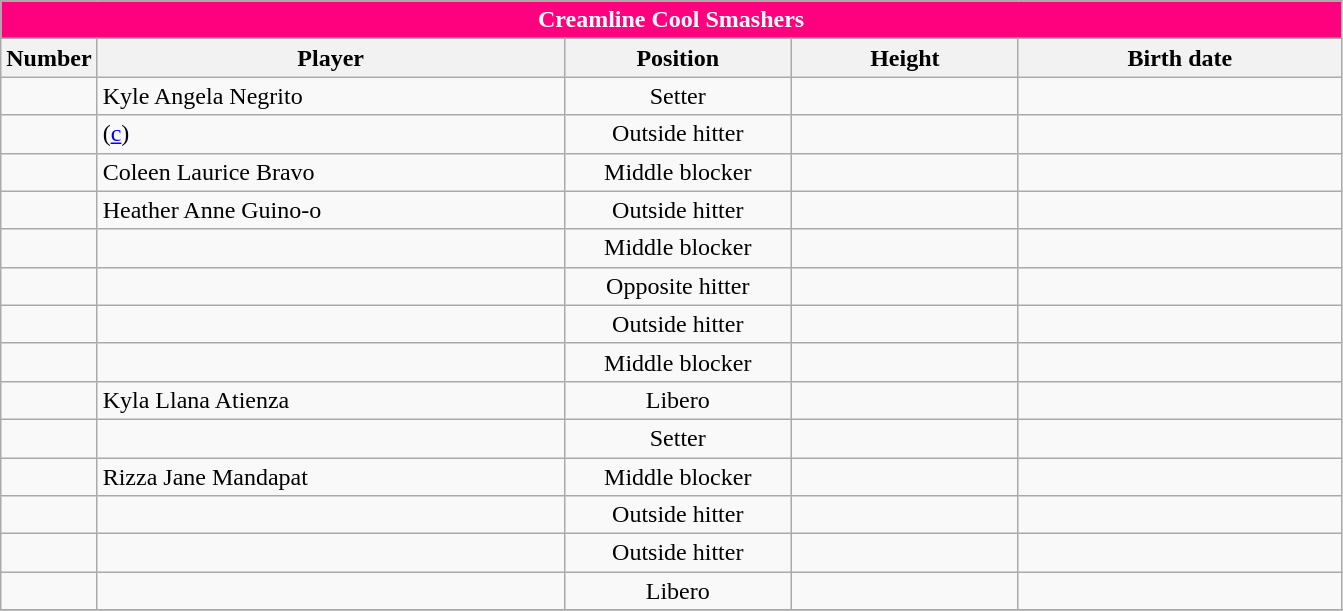<table class="wikitable sortable" style="font-size:100%; text-align:left;">
<tr>
<th colspan="5" style= "background:#FF007F; color:white; text-align: center"><strong>Creamline Cool Smashers</strong></th>
</tr>
<tr style="background:#FFFFFF;">
<th style= "align=center; width:2em;">Number</th>
<th style= "align=center;width:19em;">Player</th>
<th style= "align=center; width:9em;">Position</th>
<th style= "align=center; width:9em;">Height</th>
<th style= "align=center; width:13em;">Birth date</th>
</tr>
<tr align=center>
<td></td>
<td align=left>Kyle Angela Negrito</td>
<td>Setter</td>
<td></td>
<td align=right></td>
</tr>
<tr align=center>
<td></td>
<td align=left> (<a href='#'>c</a>)</td>
<td>Outside hitter</td>
<td></td>
<td align=right></td>
</tr>
<tr align=center>
<td></td>
<td align=left>Coleen Laurice Bravo</td>
<td>Middle blocker</td>
<td></td>
<td align=right></td>
</tr>
<tr align=center>
<td></td>
<td align=left>Heather Anne Guino-o</td>
<td>Outside hitter</td>
<td></td>
<td align=right></td>
</tr>
<tr align=center>
<td></td>
<td align=left></td>
<td>Middle blocker</td>
<td></td>
<td align=right></td>
</tr>
<tr align=center>
<td></td>
<td align=left></td>
<td>Opposite hitter</td>
<td></td>
<td align=right></td>
</tr>
<tr align=center>
<td></td>
<td align=left></td>
<td>Outside hitter</td>
<td></td>
<td align=right></td>
</tr>
<tr align=center>
<td></td>
<td align=left></td>
<td>Middle blocker</td>
<td></td>
<td align=right></td>
</tr>
<tr align=center>
<td></td>
<td align=left>Kyla Llana Atienza</td>
<td>Libero</td>
<td></td>
<td align=right></td>
</tr>
<tr align=center>
<td></td>
<td align=left></td>
<td>Setter</td>
<td></td>
<td align=right></td>
</tr>
<tr align=center>
<td></td>
<td align=left>Rizza Jane Mandapat</td>
<td>Middle blocker</td>
<td></td>
<td align=right></td>
</tr>
<tr align=center>
<td></td>
<td align=left></td>
<td>Outside hitter</td>
<td></td>
<td align=right></td>
</tr>
<tr align=center>
<td></td>
<td align=left></td>
<td>Outside hitter</td>
<td></td>
<td align=right></td>
</tr>
<tr align=center>
<td></td>
<td align=left></td>
<td>Libero</td>
<td></td>
<td align=right></td>
</tr>
<tr align=center>
</tr>
</table>
